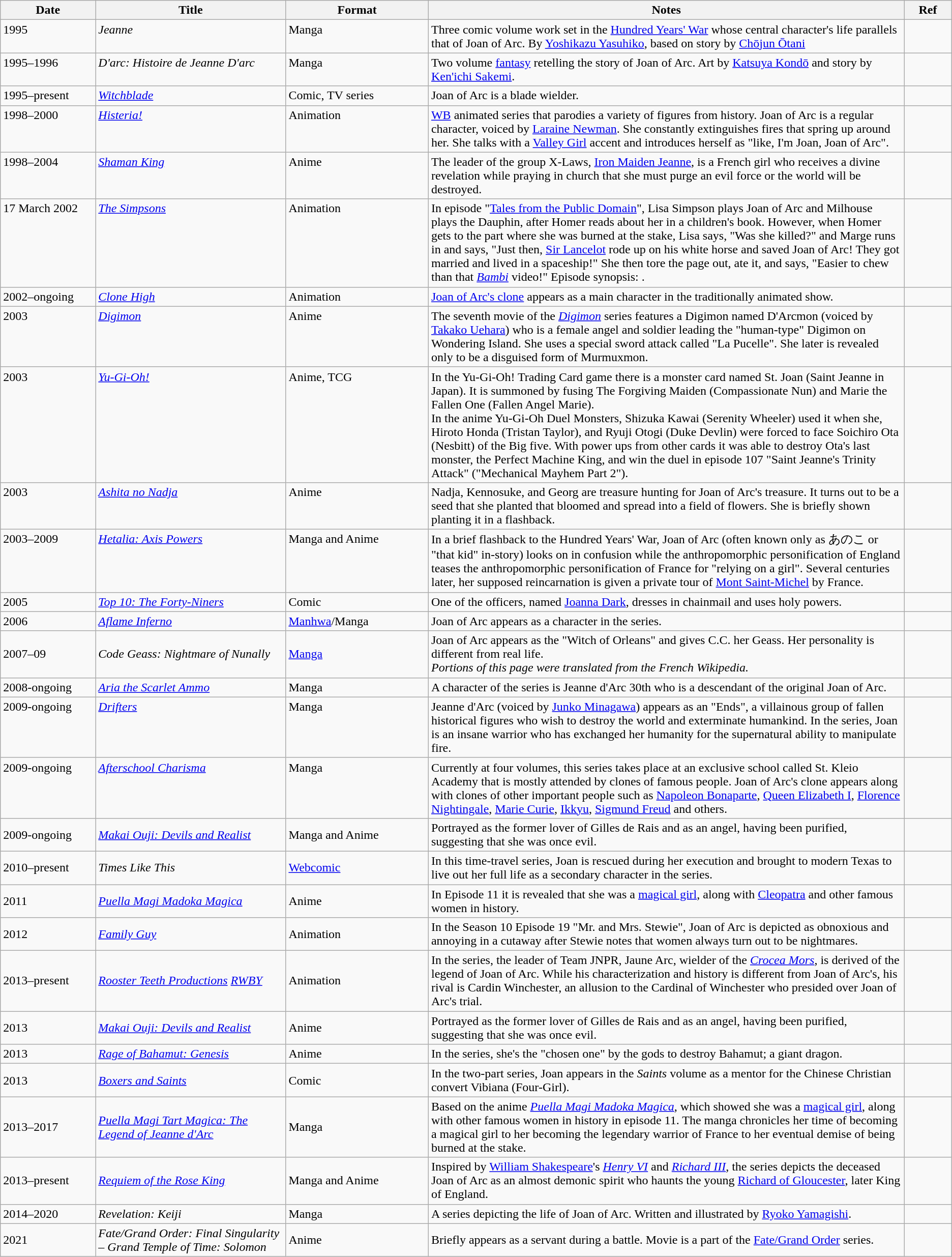<table class="wikitable sortable">
<tr>
<th width="10%">Date</th>
<th width="20%">Title</th>
<th width="15%">Format</th>
<th width="50%">Notes</th>
<th width="5%">Ref</th>
</tr>
<tr valign="top">
<td>1995</td>
<td><em>Jeanne</em></td>
<td>Manga</td>
<td>Three comic volume work set in the <a href='#'>Hundred Years' War</a> whose central character's life parallels that of Joan of Arc. By <a href='#'>Yoshikazu Yasuhiko</a>, based on story by <a href='#'>Chōjun Ōtani</a></td>
<td></td>
</tr>
<tr valign="top">
<td>1995–1996</td>
<td><em>D'arc: Histoire de Jeanne D'arc</em></td>
<td>Manga</td>
<td>Two volume <a href='#'>fantasy</a> retelling the story of Joan of Arc.  Art by <a href='#'>Katsuya Kondō</a> and story by <a href='#'>Ken'ichi Sakemi</a>.</td>
<td></td>
</tr>
<tr valign="top">
<td>1995–present</td>
<td><em><a href='#'>Witchblade</a></em></td>
<td>Comic, TV series</td>
<td>Joan of Arc is a blade wielder.</td>
<td></td>
</tr>
<tr valign="top">
<td>1998–2000</td>
<td><em><a href='#'>Histeria!</a></em></td>
<td>Animation</td>
<td><a href='#'>WB</a> animated series that parodies a variety of figures from history. Joan of Arc is a regular character, voiced by <a href='#'>Laraine Newman</a>.  She constantly extinguishes fires that spring up around her. She talks with a <a href='#'>Valley Girl</a> accent and introduces herself as "like, I'm Joan, Joan of Arc".</td>
<td></td>
</tr>
<tr valign="top">
<td>1998–2004</td>
<td><em><a href='#'>Shaman King</a></em></td>
<td>Anime</td>
<td>The leader of the group X-Laws, <a href='#'>Iron Maiden Jeanne</a>, is a French girl who receives a divine revelation while praying in church that she must purge an evil force or the world will be destroyed.</td>
<td></td>
</tr>
<tr valign="top">
<td>17 March 2002</td>
<td><em><a href='#'>The Simpsons</a></em></td>
<td>Animation</td>
<td>In episode "<a href='#'>Tales from the Public Domain</a>", Lisa Simpson plays Joan of Arc and Milhouse plays the Dauphin, after Homer reads about her in a children's book. However, when Homer gets to the part where she was burned at the stake, Lisa says, "Was she killed?" and Marge runs in and says, "Just then, <a href='#'>Sir Lancelot</a> rode up on his white horse and saved Joan of Arc! They got married and lived in a spaceship!" She then tore the page out, ate it, and says, "Easier to chew than that <em><a href='#'>Bambi</a></em> video!"  Episode synopsis: .</td>
<td></td>
</tr>
<tr valign="top">
<td>2002–ongoing</td>
<td><em><a href='#'>Clone High</a></em></td>
<td>Animation</td>
<td><a href='#'>Joan of Arc's clone</a> appears as a main character in the traditionally animated show.</td>
<td></td>
</tr>
<tr valign="top">
<td>2003</td>
<td><em><a href='#'>Digimon</a></em></td>
<td>Anime</td>
<td>The seventh movie of the <em><a href='#'>Digimon</a></em> series features a Digimon named D'Arcmon (voiced by <a href='#'>Takako Uehara</a>) who is a female angel and soldier leading the "human-type" Digimon on Wondering Island. She uses a special sword attack called "La Pucelle". She later is revealed only to be a disguised form of Murmuxmon.</td>
<td></td>
</tr>
<tr valign="top">
<td>2003</td>
<td><em><a href='#'>Yu-Gi-Oh!</a></em></td>
<td>Anime, TCG</td>
<td>In the Yu-Gi-Oh! Trading Card game there is a monster card named St. Joan (Saint Jeanne in Japan).  It is summoned by fusing The Forgiving Maiden (Compassionate Nun) and Marie the Fallen One (Fallen Angel Marie).<br>In the anime Yu-Gi-Oh Duel Monsters, Shizuka Kawai (Serenity Wheeler) used it when she, Hiroto Honda (Tristan Taylor), and Ryuji Otogi (Duke Devlin) were forced to face Soichiro Ota (Nesbitt) of the Big five. With power ups from other cards it was able to destroy Ota's last monster, the Perfect Machine King, and win the duel in episode 107 "Saint Jeanne's Trinity Attack" ("Mechanical Mayhem Part 2").</td>
<td></td>
</tr>
<tr valign="top">
<td>2003</td>
<td><em><a href='#'>Ashita no Nadja</a></em></td>
<td>Anime</td>
<td>Nadja, Kennosuke, and Georg are treasure hunting for Joan of Arc's treasure. It turns out to be a seed that she planted that bloomed and spread into a field of flowers. She is briefly shown planting it in a flashback.</td>
<td></td>
</tr>
<tr valign="top">
<td>2003–2009</td>
<td><em><a href='#'>Hetalia: Axis Powers</a></em></td>
<td>Manga and Anime</td>
<td>In a brief flashback to the Hundred Years' War, Joan of Arc (often known only as あのこ or "that kid" in-story) looks on in confusion while the anthropomorphic personification of England teases the anthropomorphic personification of France for "relying on a girl". Several centuries later, her supposed reincarnation is given a private tour of <a href='#'>Mont Saint-Michel</a> by France.</td>
<td></td>
</tr>
<tr valign="top">
<td>2005</td>
<td><em><a href='#'>Top 10: The Forty-Niners</a></em></td>
<td>Comic</td>
<td>One of the officers, named <a href='#'>Joanna Dark</a>, dresses in chainmail and uses holy powers.</td>
<td></td>
</tr>
<tr valign_"top">
<td>2006</td>
<td><em><a href='#'>Aflame Inferno</a></em></td>
<td><a href='#'>Manhwa</a>/Manga</td>
<td>Joan of Arc appears as a character in the series.</td>
<td></td>
</tr>
<tr valign_"top">
<td>2007–09</td>
<td><em>Code Geass: Nightmare of Nunally</em></td>
<td><a href='#'>Manga</a></td>
<td>Joan of Arc appears as the "Witch of Orleans" and gives C.C. her Geass. Her personality is different from real life.<br><em>Portions of this page were translated from the French Wikipedia.</em></td>
<td></td>
</tr>
<tr valign_"top">
<td>2008-ongoing</td>
<td><em><a href='#'>Aria the Scarlet Ammo</a></em></td>
<td>Manga</td>
<td>A character of the series is Jeanne d'Arc 30th who is a descendant of the original Joan of Arc.</td>
<td></td>
</tr>
<tr valign="top">
<td>2009-ongoing</td>
<td><em><a href='#'>Drifters</a></em></td>
<td>Manga</td>
<td>Jeanne d'Arc (voiced by <a href='#'>Junko Minagawa</a>) appears as an "Ends", a villainous group of fallen historical figures who wish to destroy the world and exterminate humankind. In the series, Joan is an insane warrior who has exchanged her humanity for the supernatural ability to manipulate fire.</td>
<td></td>
</tr>
<tr valign="top">
<td>2009-ongoing</td>
<td><em><a href='#'>Afterschool Charisma</a></em></td>
<td>Manga</td>
<td>Currently at four volumes, this series takes place at an exclusive school called St. Kleio Academy that is mostly attended by clones of famous people.  Joan of Arc's clone appears along with clones of other important people such as <a href='#'>Napoleon Bonaparte</a>, <a href='#'>Queen Elizabeth I</a>, <a href='#'>Florence Nightingale</a>, <a href='#'>Marie Curie</a>, <a href='#'>Ikkyu</a>, <a href='#'>Sigmund Freud</a> and others.</td>
<td></td>
</tr>
<tr valign_"top">
<td>2009-ongoing</td>
<td><em><a href='#'>Makai Ouji: Devils and Realist</a></em></td>
<td>Manga and Anime</td>
<td>Portrayed as the former lover of Gilles de Rais and as an angel, having been purified, suggesting that she was once evil.</td>
<td></td>
</tr>
<tr valign_"top">
<td>2010–present</td>
<td><em>Times Like This</em></td>
<td><a href='#'>Webcomic</a></td>
<td>In this time-travel series, Joan is rescued during her execution and brought to modern Texas to live out her full life as a secondary character in the series.</td>
<td></td>
</tr>
<tr valign_"top">
<td>2011</td>
<td><em><a href='#'>Puella Magi Madoka Magica</a></em></td>
<td>Anime</td>
<td>In Episode 11 it is revealed that she was a <a href='#'>magical girl</a>, along with <a href='#'>Cleopatra</a> and other famous women in history.</td>
<td></td>
</tr>
<tr valign_"top">
<td>2012</td>
<td><em><a href='#'>Family Guy</a></em></td>
<td>Animation</td>
<td>In the Season 10 Episode 19 "Mr. and Mrs. Stewie", Joan of Arc is depicted as obnoxious and annoying in a cutaway after Stewie notes that women always turn out to be nightmares.</td>
<td></td>
</tr>
<tr valign_"top">
<td>2013–present</td>
<td><em><a href='#'>Rooster Teeth Productions</a> <a href='#'>RWBY</a></em></td>
<td>Animation</td>
<td>In the series, the leader of Team JNPR, Jaune Arc, wielder of the <em><a href='#'>Crocea Mors</a></em>, is derived of the legend of Joan of Arc. While his characterization and history is different from Joan of Arc's, his rival is Cardin Winchester, an allusion to the Cardinal of Winchester who presided over Joan of Arc's trial.</td>
<td></td>
</tr>
<tr valign_"top">
<td>2013</td>
<td><em><a href='#'>Makai Ouji: Devils and Realist</a></em></td>
<td>Anime</td>
<td>Portrayed as the former lover of Gilles de Rais and as an angel, having been purified, suggesting that she was once evil.</td>
<td></td>
</tr>
<tr valign_"top">
<td>2013</td>
<td><em><a href='#'>Rage of Bahamut: Genesis</a></em></td>
<td>Anime</td>
<td>In the series, she's the "chosen one" by the gods to destroy Bahamut; a giant dragon.</td>
<td></td>
</tr>
<tr valign_"top">
<td>2013</td>
<td><em><a href='#'>Boxers and Saints</a></em></td>
<td>Comic</td>
<td>In the two-part series, Joan appears in the <em>Saints</em> volume as a mentor for the Chinese Christian convert Vibiana (Four-Girl).</td>
<td></td>
</tr>
<tr valign_"top">
<td>2013–2017</td>
<td><em><a href='#'>Puella Magi Tart Magica: The Legend of Jeanne d'Arc</a></em></td>
<td>Manga</td>
<td>Based on the anime <em><a href='#'>Puella Magi Madoka Magica</a></em>, which showed she was a <a href='#'>magical girl</a>, along with other famous women in history in episode 11. The manga chronicles her time of becoming a magical girl to her becoming the legendary warrior of France to her eventual demise of being burned at the stake.</td>
<td></td>
</tr>
<tr valign_"top">
<td>2013–present</td>
<td><em><a href='#'>Requiem of the Rose King</a></em></td>
<td>Manga and Anime</td>
<td>Inspired by <a href='#'>William Shakespeare</a>'s <em><a href='#'>Henry VI</a></em> and <em><a href='#'>Richard III</a></em>, the series depicts the deceased Joan of Arc as an almost demonic spirit who haunts the young <a href='#'>Richard of Gloucester</a>, later King of England.</td>
<td></td>
</tr>
<tr valign_"top">
<td>2014–2020</td>
<td><em>Revelation: Keiji</em></td>
<td>Manga</td>
<td>A series depicting the life of Joan of Arc. Written and illustrated by <a href='#'>Ryoko Yamagishi</a>.</td>
<td></td>
</tr>
<tr>
<td>2021</td>
<td><em>Fate/Grand Order: Final Singularity – Grand Temple of Time: Solomon</em></td>
<td>Anime</td>
<td>Briefly appears as a servant during a battle. Movie is a part of the <a href='#'>Fate/Grand Order</a> series.</td>
<td></td>
</tr>
</table>
